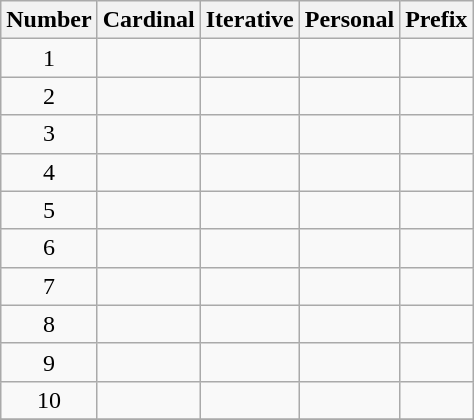<table class="wikitable" style="text-align:center;">
<tr>
<th>Number</th>
<th>Cardinal</th>
<th>Iterative</th>
<th>Personal</th>
<th>Prefix</th>
</tr>
<tr>
<td>1</td>
<td></td>
<td></td>
<td></td>
<td></td>
</tr>
<tr>
<td>2</td>
<td></td>
<td></td>
<td></td>
<td></td>
</tr>
<tr>
<td>3</td>
<td></td>
<td></td>
<td></td>
<td></td>
</tr>
<tr>
<td>4</td>
<td></td>
<td></td>
<td></td>
<td></td>
</tr>
<tr>
<td>5</td>
<td></td>
<td></td>
<td></td>
<td></td>
</tr>
<tr>
<td>6</td>
<td></td>
<td></td>
<td></td>
<td></td>
</tr>
<tr>
<td>7</td>
<td></td>
<td></td>
<td></td>
<td></td>
</tr>
<tr>
<td>8</td>
<td></td>
<td></td>
<td></td>
<td></td>
</tr>
<tr>
<td>9</td>
<td></td>
<td></td>
<td></td>
<td></td>
</tr>
<tr>
<td>10</td>
<td></td>
<td></td>
<td></td>
<td></td>
</tr>
<tr>
</tr>
</table>
